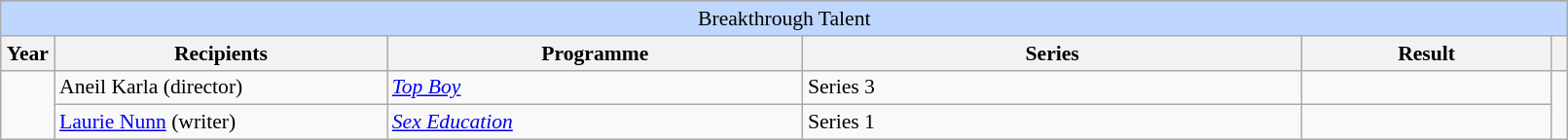<table class="wikitable plainrowheaders" style="font-size: 90%" width=85%>
<tr>
</tr>
<tr ---- bgcolor="#bfd7ff">
<td colspan=6 align=center>Breakthrough Talent</td>
</tr>
<tr ---- bgcolor="#ebf5ff">
<th scope="col" style="width:2%;">Year</th>
<th scope="col" style="width:20%;">Recipients</th>
<th scope="col" style="width:25%;">Programme</th>
<th scope="col" style="width:30%;">Series</th>
<th scope="col" style="width:15%;">Result</th>
<th scope="col" class="unsortable" style="width:1%;"></th>
</tr>
<tr>
<td rowspan="2"></td>
<td>Aneil Karla (director)</td>
<td><em><a href='#'>Top Boy</a></em></td>
<td>Series 3</td>
<td></td>
<td rowspan="2"></td>
</tr>
<tr>
<td><a href='#'>Laurie Nunn</a> (writer)</td>
<td><em><a href='#'>Sex Education</a></em></td>
<td>Series 1</td>
<td></td>
</tr>
</table>
